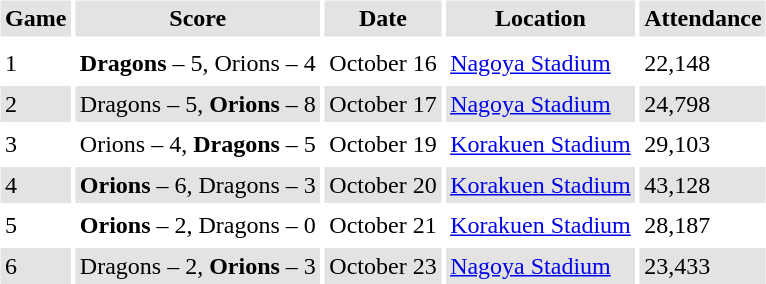<table border="0" cellspacing="3" cellpadding="3">
<tr style="background: #e3e3e3;">
<th>Game</th>
<th>Score</th>
<th>Date</th>
<th>Location</th>
<th>Attendance</th>
</tr>
<tr style="background: #e3e3e3;">
</tr>
<tr>
<td>1</td>
<td><strong>Dragons</strong> – 5, Orions – 4</td>
<td>October 16</td>
<td><a href='#'>Nagoya Stadium</a></td>
<td>22,148</td>
</tr>
<tr style="background: #e3e3e3;">
<td>2</td>
<td>Dragons – 5, <strong>Orions</strong> – 8</td>
<td>October 17</td>
<td><a href='#'>Nagoya Stadium</a></td>
<td>24,798</td>
</tr>
<tr>
<td>3</td>
<td>Orions – 4, <strong>Dragons</strong> – 5</td>
<td>October 19</td>
<td><a href='#'>Korakuen Stadium</a></td>
<td>29,103</td>
</tr>
<tr style="background: #e3e3e3;">
<td>4</td>
<td><strong>Orions</strong> – 6, Dragons – 3</td>
<td>October 20</td>
<td><a href='#'>Korakuen Stadium</a></td>
<td>43,128</td>
</tr>
<tr>
<td>5</td>
<td><strong>Orions</strong> – 2, Dragons – 0</td>
<td>October 21</td>
<td><a href='#'>Korakuen Stadium</a></td>
<td>28,187</td>
</tr>
<tr style="background: #e3e3e3;">
<td>6</td>
<td>Dragons – 2, <strong>Orions</strong> – 3</td>
<td>October 23</td>
<td><a href='#'>Nagoya Stadium</a></td>
<td>23,433</td>
</tr>
</table>
